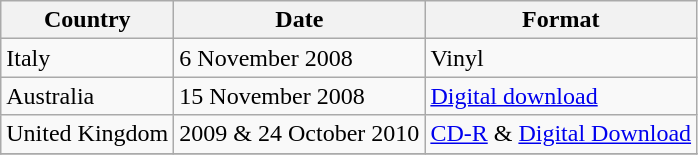<table class="wikitable" border="1">
<tr>
<th scope="col">Country</th>
<th scope="col">Date</th>
<th scope="col">Format</th>
</tr>
<tr>
<td>Italy</td>
<td>6 November 2008</td>
<td>Vinyl</td>
</tr>
<tr>
<td>Australia</td>
<td>15 November 2008</td>
<td><a href='#'>Digital download</a></td>
</tr>
<tr>
<td>United Kingdom</td>
<td>2009 & 24 October 2010</td>
<td><a href='#'>CD-R</a> & <a href='#'>Digital Download</a></td>
</tr>
<tr>
</tr>
</table>
